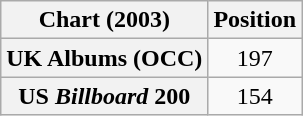<table class="wikitable plainrowheaders sortable" style="text-align:center;">
<tr>
<th scope="col">Chart (2003)</th>
<th scope="col">Position</th>
</tr>
<tr>
<th scope="row">UK Albums (OCC)</th>
<td>197</td>
</tr>
<tr>
<th scope="row">US <em>Billboard</em> 200</th>
<td>154</td>
</tr>
</table>
